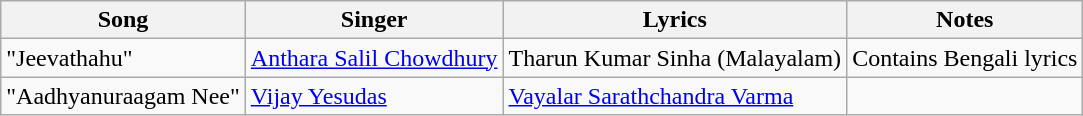<table class="wikitable">
<tr>
<th>Song</th>
<th>Singer</th>
<th>Lyrics</th>
<th>Notes</th>
</tr>
<tr>
<td>"Jeevathahu"</td>
<td><a href='#'>Anthara Salil Chowdhury</a></td>
<td>Tharun Kumar Sinha (Malayalam)</td>
<td>Contains Bengali lyrics</td>
</tr>
<tr>
<td>"Aadhyanuraagam Nee"</td>
<td><a href='#'>Vijay Yesudas</a></td>
<td><a href='#'>Vayalar Sarathchandra Varma</a></td>
<td></td>
</tr>
</table>
